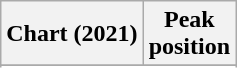<table class="wikitable sortable plainrowheaders">
<tr>
<th>Chart (2021)</th>
<th>Peak<br>position</th>
</tr>
<tr>
</tr>
<tr>
</tr>
<tr>
</tr>
<tr>
</tr>
</table>
